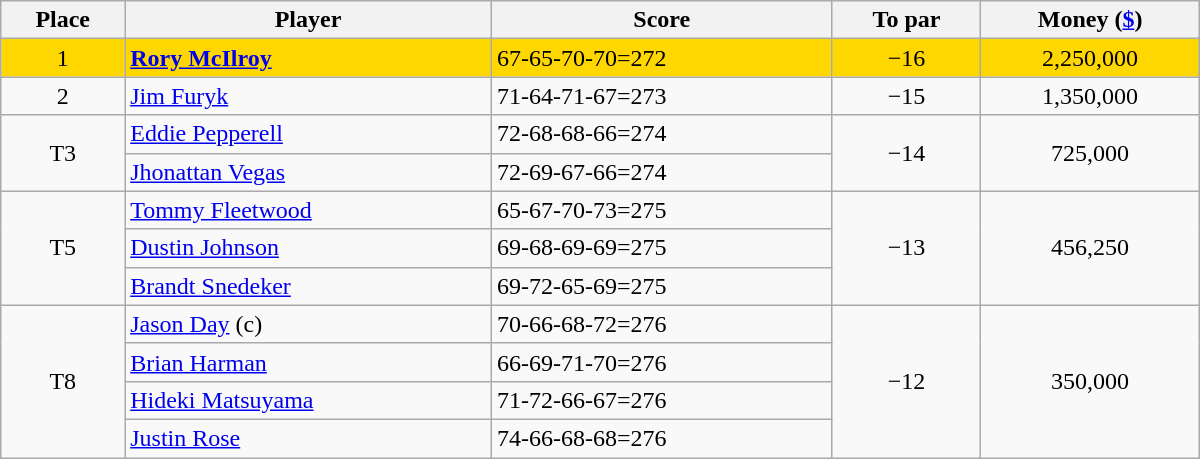<table class="wikitable" style="width:50em;margin-bottom:0;">
<tr>
<th>Place</th>
<th>Player</th>
<th>Score</th>
<th>To par</th>
<th>Money (<a href='#'>$</a>)</th>
</tr>
<tr style="background:gold">
<td align=center>1</td>
<td> <strong><a href='#'>Rory McIlroy</a></strong></td>
<td>67-65-70-70=272</td>
<td align=center>−16</td>
<td align=center>2,250,000</td>
</tr>
<tr>
<td align=center>2</td>
<td> <a href='#'>Jim Furyk</a></td>
<td>71-64-71-67=273</td>
<td align=center>−15</td>
<td align=center>1,350,000</td>
</tr>
<tr>
<td rowspan=2 align=center>T3</td>
<td> <a href='#'>Eddie Pepperell</a></td>
<td>72-68-68-66=274</td>
<td rowspan=2 align=center>−14</td>
<td rowspan=2 align=center>725,000</td>
</tr>
<tr>
<td> <a href='#'>Jhonattan Vegas</a></td>
<td>72-69-67-66=274</td>
</tr>
<tr>
<td rowspan=3 align=center>T5</td>
<td> <a href='#'>Tommy Fleetwood</a></td>
<td>65-67-70-73=275</td>
<td rowspan=3 align=center>−13</td>
<td rowspan=3 align=center>456,250</td>
</tr>
<tr>
<td> <a href='#'>Dustin Johnson</a></td>
<td>69-68-69-69=275</td>
</tr>
<tr>
<td> <a href='#'>Brandt Snedeker</a></td>
<td>69-72-65-69=275</td>
</tr>
<tr>
<td rowspan=4 align=center>T8</td>
<td> <a href='#'>Jason Day</a> (c)</td>
<td>70-66-68-72=276</td>
<td rowspan=4 align=center>−12</td>
<td rowspan=4 align=center>350,000</td>
</tr>
<tr>
<td> <a href='#'>Brian Harman</a></td>
<td>66-69-71-70=276</td>
</tr>
<tr>
<td> <a href='#'>Hideki Matsuyama</a></td>
<td>71-72-66-67=276</td>
</tr>
<tr>
<td> <a href='#'>Justin Rose</a></td>
<td>74-66-68-68=276</td>
</tr>
</table>
